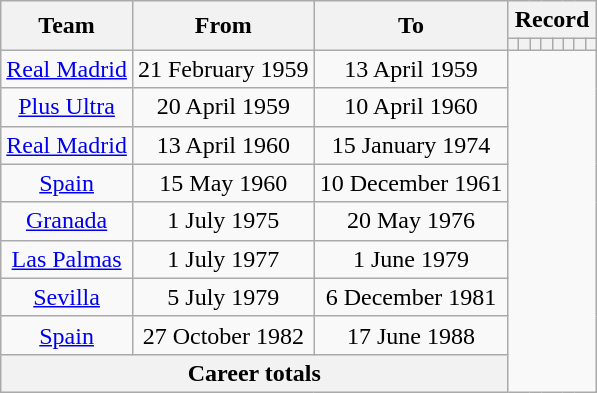<table class="wikitable" style="text-align: center">
<tr>
<th rowspan=2>Team</th>
<th rowspan=2>From</th>
<th rowspan=2>To</th>
<th colspan=8>Record</th>
</tr>
<tr>
<th></th>
<th></th>
<th></th>
<th></th>
<th></th>
<th></th>
<th></th>
<th></th>
</tr>
<tr>
<td><a href='#'>Real Madrid</a></td>
<td>21 February 1959</td>
<td>13 April 1959<br></td>
</tr>
<tr>
<td><a href='#'>Plus Ultra</a></td>
<td>20 April 1959</td>
<td>10 April 1960<br></td>
</tr>
<tr>
<td><a href='#'>Real Madrid</a></td>
<td>13 April 1960</td>
<td>15 January 1974<br></td>
</tr>
<tr>
<td><a href='#'>Spain</a></td>
<td>15 May 1960</td>
<td>10 December 1961<br></td>
</tr>
<tr>
<td><a href='#'>Granada</a></td>
<td>1 July 1975</td>
<td>20 May 1976<br></td>
</tr>
<tr>
<td><a href='#'>Las Palmas</a></td>
<td>1 July 1977</td>
<td>1 June 1979<br></td>
</tr>
<tr>
<td><a href='#'>Sevilla</a></td>
<td>5 July 1979</td>
<td>6 December 1981<br></td>
</tr>
<tr>
<td><a href='#'>Spain</a></td>
<td>27 October 1982</td>
<td>17 June 1988<br></td>
</tr>
<tr>
<th colspan=3>Career totals<br></th>
</tr>
</table>
